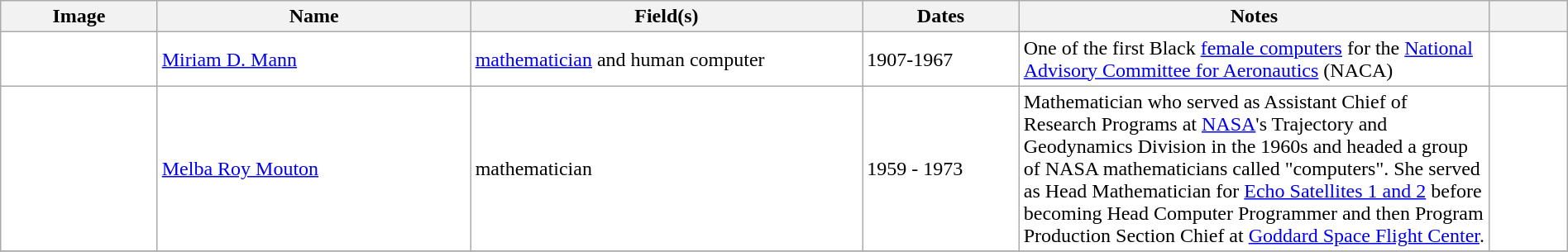<table class="wikitable sortable plainrowheaders" style="width:100%; background:#fff;">
<tr class="unsortable">
<th scope="col" class="unsortable">Image</th>
<th scope="col" style="width:20%;">Name</th>
<th scope="col" style="width:25%;">Field(s)</th>
<th scope="col" style="width:10%;">Dates</th>
<th scope="col" class="unsortable" style="width: 30%">Notes</th>
<th scope="col" class="unsortable" style="width: 5%"></th>
</tr>
<tr>
<td></td>
<td><a href='#'>Miriam D. Mann</a></td>
<td><a href='#'>mathematician</a> and human computer</td>
<td>1907-1967</td>
<td>One of the first Black <a href='#'>female computers</a> for the <a href='#'>National Advisory Committee for Aeronautics</a> (NACA)</td>
<td></td>
</tr>
<tr>
<td></td>
<td><a href='#'>Melba Roy Mouton</a></td>
<td>mathematician</td>
<td>1959 - 1973</td>
<td>Mathematician who served as Assistant Chief of Research Programs at <a href='#'>NASA</a>'s Trajectory and Geodynamics Division in the 1960s and headed a group of NASA mathematicians called "computers". She served as Head Mathematician for <a href='#'>Echo Satellites 1 and 2</a> before becoming Head Computer Programmer and then Program Production Section Chief at <a href='#'>Goddard Space Flight Center</a>.</td>
<td></td>
</tr>
<tr>
</tr>
</table>
